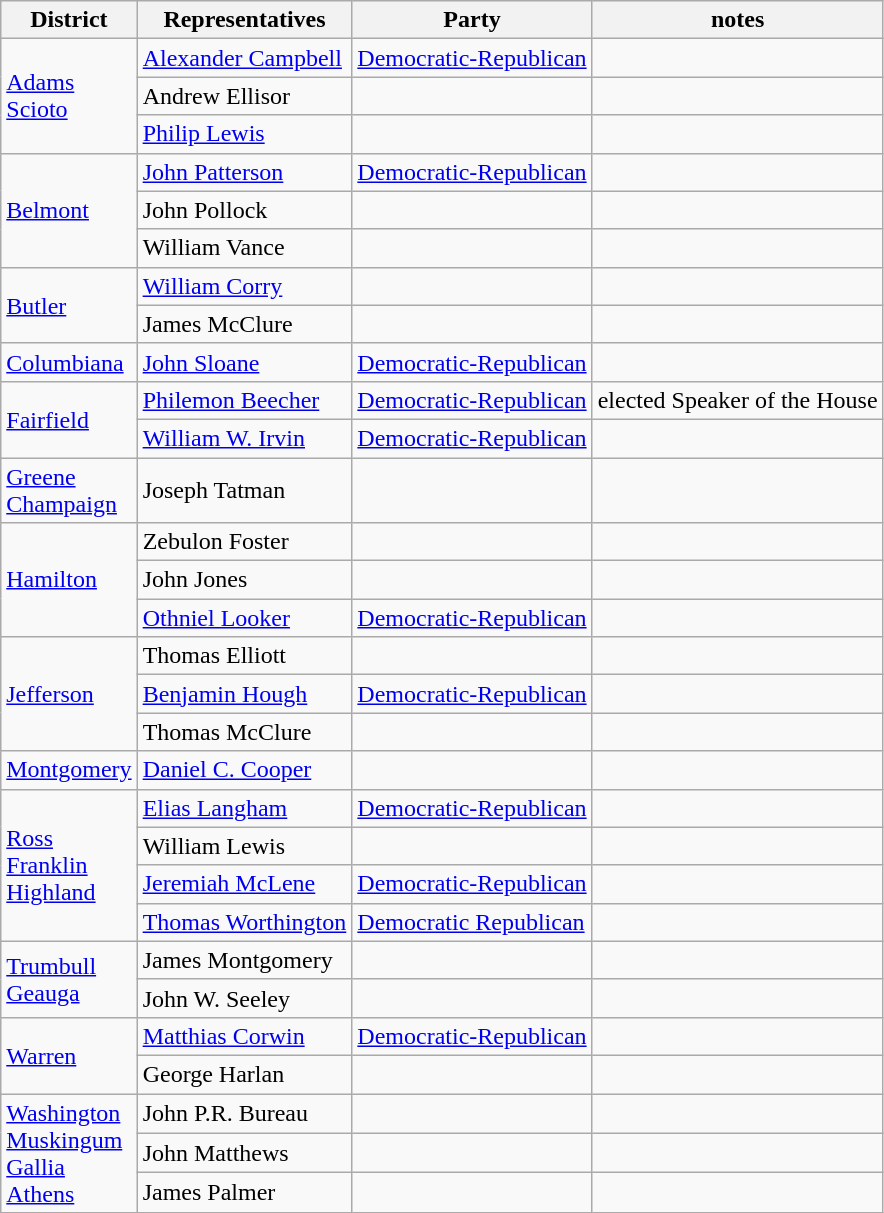<table class="wikitable">
<tr>
<th>District</th>
<th>Representatives</th>
<th>Party</th>
<th>notes</th>
</tr>
<tr>
<td rowspan=3><a href='#'>Adams</a><br><a href='#'>Scioto</a></td>
<td><a href='#'>Alexander Campbell</a></td>
<td><a href='#'>Democratic-Republican</a></td>
<td></td>
</tr>
<tr>
<td>Andrew Ellisor</td>
<td></td>
<td></td>
</tr>
<tr>
<td><a href='#'>Philip Lewis</a></td>
<td></td>
<td></td>
</tr>
<tr>
<td rowspan=3><a href='#'>Belmont</a></td>
<td><a href='#'>John Patterson</a></td>
<td><a href='#'>Democratic-Republican</a></td>
<td></td>
</tr>
<tr>
<td>John Pollock</td>
<td></td>
<td></td>
</tr>
<tr>
<td>William Vance</td>
<td></td>
<td></td>
</tr>
<tr>
<td rowspan=2><a href='#'>Butler</a></td>
<td><a href='#'>William Corry</a></td>
<td></td>
<td></td>
</tr>
<tr>
<td>James McClure</td>
<td></td>
<td></td>
</tr>
<tr>
<td><a href='#'>Columbiana</a></td>
<td><a href='#'>John Sloane</a></td>
<td><a href='#'>Democratic-Republican</a></td>
<td></td>
</tr>
<tr>
<td rowspan=2><a href='#'>Fairfield</a></td>
<td><a href='#'>Philemon Beecher</a></td>
<td><a href='#'>Democratic-Republican</a></td>
<td>elected Speaker of the House</td>
</tr>
<tr>
<td><a href='#'>William W. Irvin</a></td>
<td><a href='#'>Democratic-Republican</a></td>
<td></td>
</tr>
<tr>
<td><a href='#'>Greene</a><br><a href='#'>Champaign</a></td>
<td>Joseph Tatman</td>
<td></td>
<td></td>
</tr>
<tr>
<td rowspan=3><a href='#'>Hamilton</a></td>
<td>Zebulon Foster</td>
<td></td>
<td></td>
</tr>
<tr>
<td>John Jones</td>
<td></td>
<td></td>
</tr>
<tr>
<td><a href='#'>Othniel Looker</a></td>
<td><a href='#'>Democratic-Republican</a></td>
<td></td>
</tr>
<tr>
<td rowspan=3><a href='#'>Jefferson</a></td>
<td>Thomas Elliott</td>
<td></td>
<td></td>
</tr>
<tr>
<td><a href='#'>Benjamin Hough</a></td>
<td><a href='#'>Democratic-Republican</a></td>
<td></td>
</tr>
<tr>
<td>Thomas McClure</td>
<td></td>
<td></td>
</tr>
<tr>
<td><a href='#'>Montgomery</a></td>
<td><a href='#'>Daniel C. Cooper</a></td>
<td></td>
<td></td>
</tr>
<tr>
<td rowspan=4><a href='#'>Ross</a><br><a href='#'>Franklin</a><br><a href='#'>Highland</a></td>
<td><a href='#'>Elias Langham</a></td>
<td><a href='#'>Democratic-Republican</a></td>
<td></td>
</tr>
<tr>
<td>William Lewis</td>
<td></td>
<td></td>
</tr>
<tr>
<td><a href='#'>Jeremiah McLene</a></td>
<td><a href='#'>Democratic-Republican</a></td>
<td></td>
</tr>
<tr>
<td><a href='#'>Thomas Worthington</a></td>
<td><a href='#'>Democratic Republican</a></td>
<td></td>
</tr>
<tr>
<td rowspan=2><a href='#'>Trumbull</a><br><a href='#'>Geauga</a></td>
<td>James Montgomery</td>
<td></td>
<td></td>
</tr>
<tr>
<td>John W. Seeley</td>
<td></td>
<td></td>
</tr>
<tr>
<td rowspan=2><a href='#'>Warren</a></td>
<td><a href='#'>Matthias Corwin</a></td>
<td><a href='#'>Democratic-Republican</a></td>
<td></td>
</tr>
<tr>
<td>George Harlan</td>
<td></td>
<td></td>
</tr>
<tr>
<td rowspan=3><a href='#'>Washington</a><br><a href='#'>Muskingum</a><br><a href='#'>Gallia</a><br><a href='#'>Athens</a></td>
<td>John P.R. Bureau</td>
<td></td>
<td></td>
</tr>
<tr>
<td>John Matthews</td>
<td></td>
<td></td>
</tr>
<tr>
<td>James Palmer</td>
<td></td>
<td></td>
</tr>
</table>
